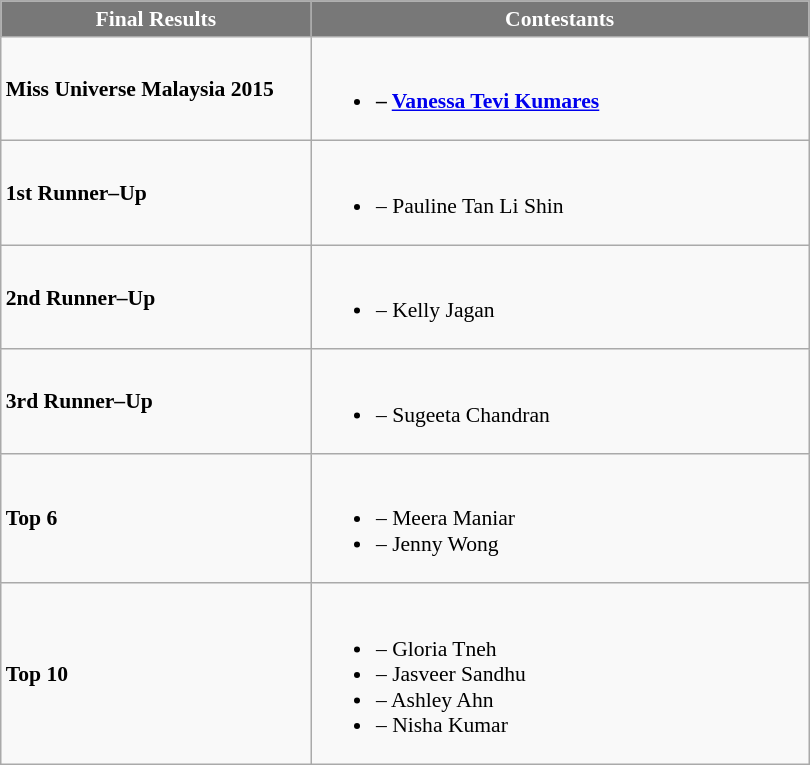<table class="wikitable sortable" style="font-size: 90%;">
<tr>
<th width="200" style="background-color:#787878;color:#FFFFFF;">Final Results</th>
<th width="325" style="background-color:#787878;color:#FFFFFF;">Contestants</th>
</tr>
<tr>
<td><strong>Miss Universe Malaysia 2015</strong></td>
<td><br><ul><li><strong> – <a href='#'>Vanessa Tevi Kumares</a></strong></li></ul></td>
</tr>
<tr>
<td><strong>1st Runner–Up</strong></td>
<td><br><ul><li><strong></strong> – Pauline Tan Li Shin</li></ul></td>
</tr>
<tr>
<td><strong>2nd Runner–Up</strong></td>
<td><br><ul><li><strong></strong> – Kelly Jagan</li></ul></td>
</tr>
<tr>
<td><strong>3rd Runner–Up</strong></td>
<td><br><ul><li><strong></strong> – Sugeeta Chandran</li></ul></td>
</tr>
<tr>
<td><strong>Top 6</strong></td>
<td><br><ul><li><strong></strong> – Meera Maniar</li><li><strong></strong> – Jenny Wong</li></ul></td>
</tr>
<tr>
<td><strong>Top 10</strong></td>
<td><br><ul><li><strong></strong> – Gloria Tneh</li><li><strong></strong> – Jasveer Sandhu</li><li><strong></strong> – Ashley Ahn</li><li><strong></strong> – Nisha Kumar</li></ul></td>
</tr>
</table>
